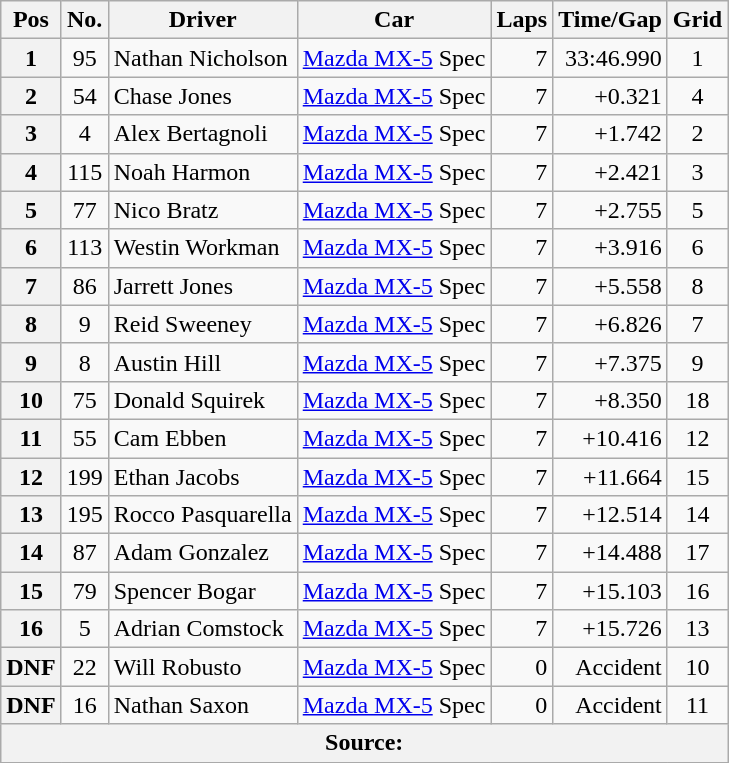<table class="wikitable">
<tr>
<th>Pos</th>
<th>No.</th>
<th>Driver</th>
<th>Car</th>
<th>Laps</th>
<th>Time/Gap</th>
<th>Grid</th>
</tr>
<tr>
<th>1</th>
<td align=center>95</td>
<td> Nathan Nicholson</td>
<td><a href='#'>Mazda MX-5</a> Spec</td>
<td align=right>7</td>
<td align=right>33:46.990</td>
<td align=center>1</td>
</tr>
<tr>
<th>2</th>
<td align=center>54</td>
<td> Chase Jones</td>
<td><a href='#'>Mazda MX-5</a> Spec</td>
<td align=right>7</td>
<td align=right>+0.321</td>
<td align=center>4</td>
</tr>
<tr>
<th>3</th>
<td align=center>4</td>
<td> Alex Bertagnoli</td>
<td><a href='#'>Mazda MX-5</a> Spec</td>
<td align=right>7</td>
<td align=right>+1.742</td>
<td align=center>2</td>
</tr>
<tr>
<th>4</th>
<td align=center>115</td>
<td> Noah Harmon</td>
<td><a href='#'>Mazda MX-5</a> Spec</td>
<td align=right>7</td>
<td align=right>+2.421</td>
<td align=center>3</td>
</tr>
<tr>
<th>5</th>
<td align=center>77</td>
<td> Nico Bratz</td>
<td><a href='#'>Mazda MX-5</a> Spec</td>
<td align=right>7</td>
<td align=right>+2.755</td>
<td align=center>5</td>
</tr>
<tr>
<th>6</th>
<td align=center>113</td>
<td> Westin Workman</td>
<td><a href='#'>Mazda MX-5</a> Spec</td>
<td align=right>7</td>
<td align=right>+3.916</td>
<td align=center>6</td>
</tr>
<tr>
<th>7</th>
<td align=center>86</td>
<td> Jarrett Jones</td>
<td><a href='#'>Mazda MX-5</a> Spec</td>
<td align=right>7</td>
<td align=right>+5.558</td>
<td align=center>8</td>
</tr>
<tr>
<th>8</th>
<td align=center>9</td>
<td> Reid Sweeney</td>
<td><a href='#'>Mazda MX-5</a> Spec</td>
<td align=right>7</td>
<td align=right>+6.826</td>
<td align=center>7</td>
</tr>
<tr>
<th>9</th>
<td align=center>8</td>
<td> Austin Hill</td>
<td><a href='#'>Mazda MX-5</a> Spec</td>
<td align=right>7</td>
<td align=right>+7.375</td>
<td align=center>9</td>
</tr>
<tr>
<th>10</th>
<td align=center>75</td>
<td> Donald Squirek</td>
<td><a href='#'>Mazda MX-5</a> Spec</td>
<td align=right>7</td>
<td align=right>+8.350</td>
<td align=center>18</td>
</tr>
<tr>
<th>11</th>
<td align=center>55</td>
<td> Cam Ebben</td>
<td><a href='#'>Mazda MX-5</a> Spec</td>
<td align=right>7</td>
<td align=right>+10.416</td>
<td align=center>12</td>
</tr>
<tr>
<th>12</th>
<td align=center>199</td>
<td> Ethan Jacobs</td>
<td><a href='#'>Mazda MX-5</a> Spec</td>
<td align=right>7</td>
<td align=right>+11.664</td>
<td align=center>15</td>
</tr>
<tr>
<th>13</th>
<td align=center>195</td>
<td> Rocco Pasquarella</td>
<td><a href='#'>Mazda MX-5</a> Spec</td>
<td align=right>7</td>
<td align=right>+12.514</td>
<td align=center>14</td>
</tr>
<tr>
<th>14</th>
<td align=center>87</td>
<td> Adam Gonzalez</td>
<td><a href='#'>Mazda MX-5</a> Spec</td>
<td align=right>7</td>
<td align=right>+14.488</td>
<td align=center>17</td>
</tr>
<tr>
<th>15</th>
<td align=center>79</td>
<td> Spencer Bogar</td>
<td><a href='#'>Mazda MX-5</a> Spec</td>
<td align=right>7</td>
<td align=right>+15.103</td>
<td align=center>16</td>
</tr>
<tr>
<th>16</th>
<td align=center>5</td>
<td> Adrian Comstock</td>
<td><a href='#'>Mazda MX-5</a> Spec</td>
<td align=right>7</td>
<td align=right>+15.726</td>
<td align=center>13</td>
</tr>
<tr>
<th>DNF</th>
<td align=center>22</td>
<td> Will Robusto</td>
<td><a href='#'>Mazda MX-5</a> Spec</td>
<td align=right>0</td>
<td align=right>Accident</td>
<td align=center>10</td>
</tr>
<tr>
<th>DNF</th>
<td align=center>16</td>
<td> Nathan Saxon</td>
<td><a href='#'>Mazda MX-5</a> Spec</td>
<td align=right>0</td>
<td align=right>Accident</td>
<td align=center>11</td>
</tr>
<tr>
<th colspan=7>Source:</th>
</tr>
<tr>
</tr>
</table>
